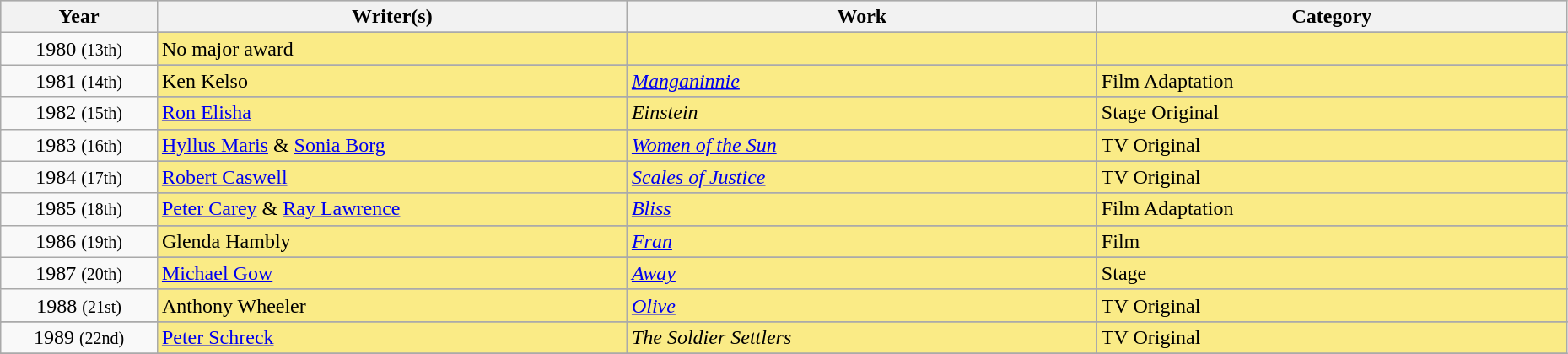<table class="wikitable" style="width:98%;">
<tr style="background:#bebebe;">
<th style="width:10%;">Year</th>
<th style="width:30%;">Writer(s)</th>
<th style="width:30%;">Work</th>
<th style="width:30%;">Category</th>
</tr>
<tr>
<td rowspan=2 style="text-align:center">1980 <small>(13th)</small></td>
</tr>
<tr style="background:#FAEB86"|>
<td>No major award</td>
<td></td>
<td></td>
</tr>
<tr>
<td rowspan=2 style="text-align:center">1981 <small>(14th)</small></td>
</tr>
<tr style="background:#FAEB86"|>
<td>Ken Kelso</td>
<td><em><a href='#'>Manganinnie</a></em></td>
<td>Film Adaptation</td>
</tr>
<tr>
<td rowspan=2 style="text-align:center">1982 <small>(15th)</small></td>
</tr>
<tr style="background:#FAEB86"|>
<td><a href='#'>Ron Elisha</a></td>
<td><em>Einstein</em></td>
<td>Stage Original</td>
</tr>
<tr>
<td rowspan=2 style="text-align:center">1983 <small>(16th)</small></td>
</tr>
<tr style="background:#FAEB86"|>
<td><a href='#'>Hyllus Maris</a> & <a href='#'>Sonia Borg</a></td>
<td><em><a href='#'>Women of the Sun</a></em></td>
<td>TV Original</td>
</tr>
<tr>
<td rowspan=2 style="text-align:center">1984 <small>(17th)</small></td>
</tr>
<tr style="background:#FAEB86"|>
<td><a href='#'>Robert Caswell</a></td>
<td><em><a href='#'>Scales of Justice</a></em></td>
<td>TV Original</td>
</tr>
<tr>
<td rowspan=2 style="text-align:center">1985 <small>(18th)</small></td>
</tr>
<tr style="background:#FAEB86"|>
<td><a href='#'>Peter Carey</a> & <a href='#'>Ray Lawrence</a></td>
<td><em><a href='#'>Bliss</a></em></td>
<td>Film Adaptation</td>
</tr>
<tr>
<td rowspan=2 style="text-align:center">1986 <small>(19th)</small></td>
</tr>
<tr style="background:#FAEB86"|>
<td>Glenda Hambly</td>
<td><em><a href='#'>Fran</a></em></td>
<td>Film</td>
</tr>
<tr>
<td rowspan=2 style="text-align:center">1987 <small>(20th)</small></td>
</tr>
<tr style="background:#FAEB86"|>
<td><a href='#'>Michael Gow</a></td>
<td><em><a href='#'>Away</a></em></td>
<td>Stage</td>
</tr>
<tr>
<td rowspan=2 style="text-align:center">1988 <small>(21st)</small></td>
</tr>
<tr style="background:#FAEB86"|>
<td>Anthony Wheeler</td>
<td><em><a href='#'>Olive</a></em></td>
<td>TV Original</td>
</tr>
<tr>
</tr>
<tr>
<td rowspan=2 style="text-align:center">1989 <small>(22nd)</small></td>
</tr>
<tr style="background:#FAEB86"|>
<td><a href='#'>Peter Schreck</a></td>
<td><em>The Soldier Settlers</em></td>
<td>TV Original</td>
</tr>
<tr>
</tr>
</table>
